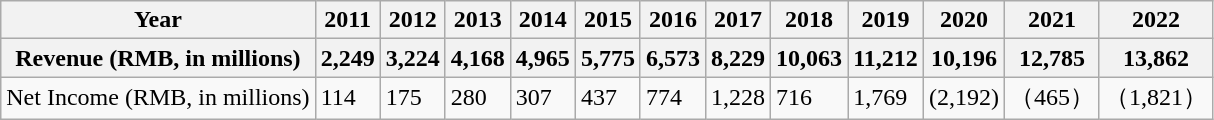<table class="wikitable">
<tr>
<th>Year</th>
<th>2011</th>
<th>2012</th>
<th>2013</th>
<th>2014</th>
<th>2015</th>
<th>2016</th>
<th>2017</th>
<th>2018</th>
<th>2019</th>
<th>2020</th>
<th>2021</th>
<th>2022</th>
</tr>
<tr>
<th>Revenue (RMB, in millions)</th>
<th>2,249</th>
<th>3,224</th>
<th>4,168</th>
<th>4,965</th>
<th>5,775</th>
<th>6,573</th>
<th>8,229</th>
<th>10,063</th>
<th>11,212</th>
<th>10,196</th>
<th>12,785</th>
<th>13,862</th>
</tr>
<tr>
<td>Net Income (RMB, in millions)</td>
<td>114</td>
<td>175</td>
<td>280</td>
<td>307</td>
<td>437</td>
<td>774</td>
<td>1,228</td>
<td>716</td>
<td>1,769</td>
<td>(2,192)</td>
<td>（465）</td>
<td>（1,821）</td>
</tr>
</table>
